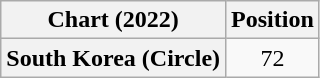<table class="wikitable plainrowheaders" style="text-align:center">
<tr>
<th scope="col">Chart (2022)</th>
<th scope="col">Position</th>
</tr>
<tr>
<th scope="row">South Korea (Circle)</th>
<td>72</td>
</tr>
</table>
